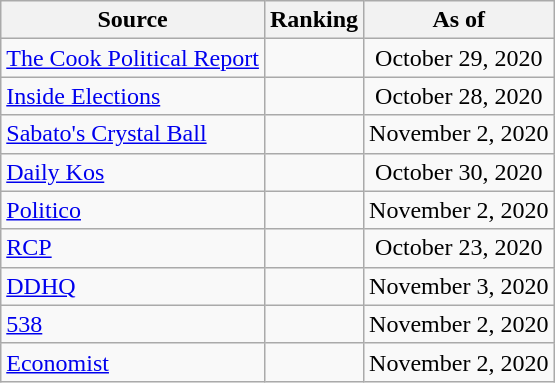<table class="wikitable" style="text-align:center">
<tr>
<th>Source</th>
<th>Ranking</th>
<th>As of</th>
</tr>
<tr>
<td align=left><a href='#'>The Cook Political Report</a></td>
<td></td>
<td>October 29, 2020</td>
</tr>
<tr>
<td align=left><a href='#'>Inside Elections</a></td>
<td></td>
<td>October 28, 2020</td>
</tr>
<tr>
<td align=left><a href='#'>Sabato's Crystal Ball</a></td>
<td></td>
<td>November 2, 2020</td>
</tr>
<tr>
<td align="left"><a href='#'>Daily Kos</a></td>
<td></td>
<td>October 30, 2020</td>
</tr>
<tr>
<td align="left"><a href='#'>Politico</a></td>
<td></td>
<td>November 2, 2020</td>
</tr>
<tr>
<td align="left"><a href='#'>RCP</a></td>
<td></td>
<td>October 23, 2020</td>
</tr>
<tr>
<td align="left"><a href='#'>DDHQ</a></td>
<td></td>
<td>November 3, 2020</td>
</tr>
<tr>
<td align="left"><a href='#'>538</a></td>
<td></td>
<td>November 2, 2020</td>
</tr>
<tr>
<td align="left"><a href='#'>Economist</a></td>
<td></td>
<td>November 2, 2020</td>
</tr>
</table>
